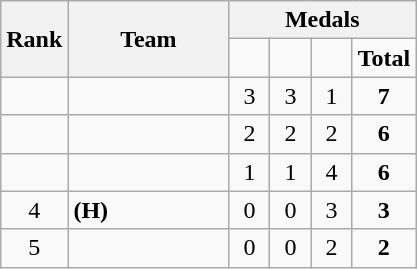<table class="wikitable">
<tr>
<th rowspan=2>Rank</th>
<th style="width:100px;" rowspan="2">Team</th>
<th colspan=4>Medals</th>
</tr>
<tr>
<td style="width:20px; text-align:center;"></td>
<td style="width:20px; text-align:center;"></td>
<td style="width:20px; text-align:center;"></td>
<td><strong>Total</strong></td>
</tr>
<tr>
<td align=center></td>
<td></td>
<td align=center>3</td>
<td align=center>3</td>
<td align=center>1</td>
<td align=center><strong>7</strong></td>
</tr>
<tr>
<td align=center></td>
<td></td>
<td align=center>2</td>
<td align=center>2</td>
<td align=center>2</td>
<td align=center><strong>6</strong></td>
</tr>
<tr>
<td align=center></td>
<td></td>
<td align=center>1</td>
<td align=center>1</td>
<td align=center>4</td>
<td align=center><strong>6</strong></td>
</tr>
<tr>
<td align=center>4</td>
<td> <strong>(H)</strong></td>
<td align=center>0</td>
<td align=center>0</td>
<td align=center>3</td>
<td align=center><strong>3</strong></td>
</tr>
<tr>
<td align=center>5</td>
<td></td>
<td align=center>0</td>
<td align=center>0</td>
<td align=center>2</td>
<td align=center><strong>2</strong></td>
</tr>
</table>
